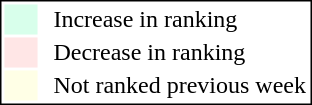<table style="border:1px solid black; float:right;">
<tr>
<td style="background:#D8FFEB; width:20px;"></td>
<td> </td>
<td>Increase in ranking</td>
</tr>
<tr>
<td style="background:#FFE6E6; width:20px;"></td>
<td> </td>
<td>Decrease in ranking</td>
</tr>
<tr>
<td style="background:#FFFFE6; width:20px;"></td>
<td> </td>
<td>Not ranked previous week</td>
</tr>
</table>
